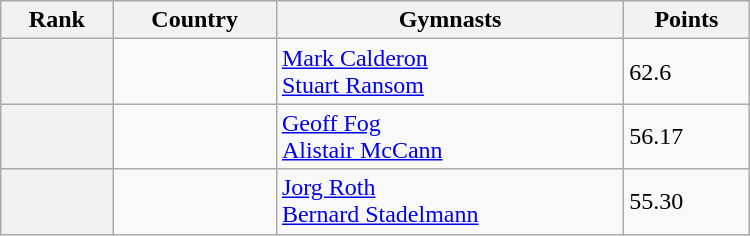<table class="wikitable" width=500>
<tr bgcolor="#efefef">
<th>Rank</th>
<th>Country</th>
<th>Gymnasts</th>
<th>Points</th>
</tr>
<tr>
<th></th>
<td></td>
<td><a href='#'>Mark Calderon</a> <br> <a href='#'>Stuart Ransom</a></td>
<td>62.6</td>
</tr>
<tr>
<th></th>
<td></td>
<td><a href='#'>Geoff Fog</a> <br> <a href='#'>Alistair McCann</a></td>
<td>56.17</td>
</tr>
<tr>
<th></th>
<td></td>
<td><a href='#'>Jorg Roth</a> <br> <a href='#'>Bernard Stadelmann</a></td>
<td>55.30</td>
</tr>
</table>
